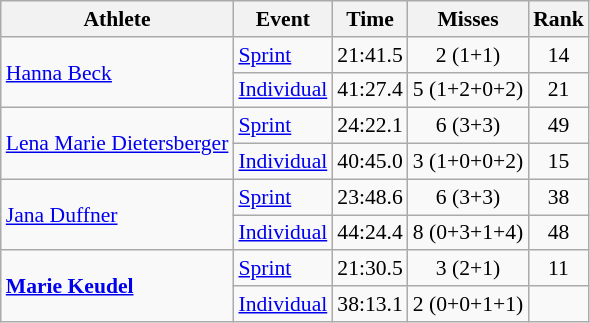<table class="wikitable" style="font-size:90%">
<tr>
<th>Athlete</th>
<th>Event</th>
<th>Time</th>
<th>Misses</th>
<th>Rank</th>
</tr>
<tr align=center>
<td align=left rowspan=2><a href='#'>Hanna Beck</a></td>
<td align=left><a href='#'>Sprint</a></td>
<td>21:41.5</td>
<td>2 (1+1)</td>
<td>14</td>
</tr>
<tr align=center>
<td align=left><a href='#'>Individual</a></td>
<td>41:27.4</td>
<td>5 (1+2+0+2)</td>
<td>21</td>
</tr>
<tr align=center>
<td align=left rowspan=2><a href='#'>Lena Marie Dietersberger</a></td>
<td align=left><a href='#'>Sprint</a></td>
<td>24:22.1</td>
<td>6 (3+3)</td>
<td>49</td>
</tr>
<tr align=center>
<td align=left><a href='#'>Individual</a></td>
<td>40:45.0</td>
<td>3 (1+0+0+2)</td>
<td>15</td>
</tr>
<tr align=center>
<td align=left rowspan=2><a href='#'>Jana Duffner</a></td>
<td align=left><a href='#'>Sprint</a></td>
<td>23:48.6</td>
<td>6 (3+3)</td>
<td>38</td>
</tr>
<tr align=center>
<td align=left><a href='#'>Individual</a></td>
<td>44:24.4</td>
<td>8 (0+3+1+4)</td>
<td>48</td>
</tr>
<tr align=center>
<td align=left rowspan=2><strong><a href='#'>Marie Keudel</a></strong></td>
<td align=left><a href='#'>Sprint</a></td>
<td>21:30.5</td>
<td>3 (2+1)</td>
<td>11</td>
</tr>
<tr align=center>
<td align=left><a href='#'>Individual</a></td>
<td>38:13.1</td>
<td>2 (0+0+1+1)</td>
<td></td>
</tr>
</table>
